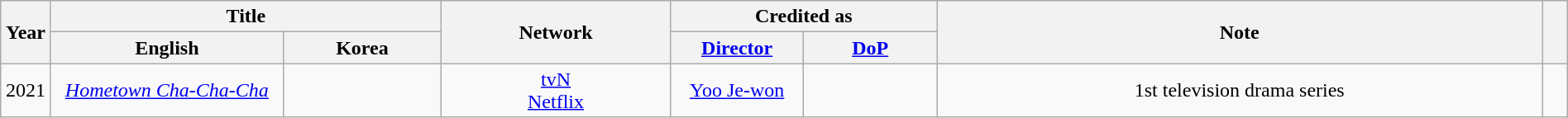<table class="wikitable sortable plainrowheaders" style="text-align:center; font-size:100%; padding:0 auto; width:100%; margin:auto">
<tr>
<th scope="col" rowspan="2" width="33">Year</th>
<th scope="col" colspan="2">Title</th>
<th scope="col" rowspan="2">Network</th>
<th colspan="2" scope="col">Credited as</th>
<th scope="col" rowspan="2" class="unsortable">Note</th>
<th scope="col" rowspan="2" class="unsortable"></th>
</tr>
<tr>
<th width="180">English</th>
<th width="120">Korea</th>
<th width="100" class="unsortable"><a href='#'>Director</a></th>
<th width="100" class="unsortable"><a href='#'>DoP</a></th>
</tr>
<tr>
<td>2021</td>
<td><em><a href='#'>Hometown Cha-Cha-Cha</a></em></td>
<td></td>
<td><a href='#'>tvN</a><br><a href='#'>Netflix</a></td>
<td><a href='#'>Yoo Je-won</a></td>
<td></td>
<td>1st television drama series</td>
<td></td>
</tr>
</table>
